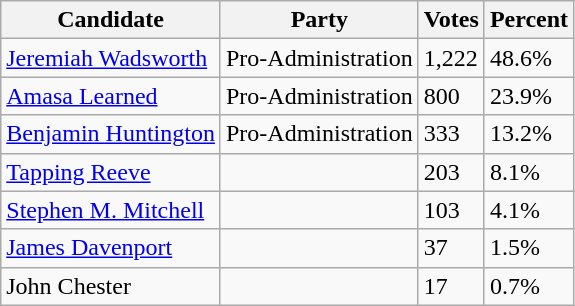<table class=wikitable>
<tr>
<th>Candidate</th>
<th>Party</th>
<th>Votes</th>
<th>Percent</th>
</tr>
<tr>
<td><a href='#'>Jeremiah Wadsworth</a></td>
<td>Pro-Administration</td>
<td>1,222</td>
<td>48.6%</td>
</tr>
<tr>
<td><a href='#'>Amasa Learned</a></td>
<td>Pro-Administration</td>
<td>800</td>
<td>23.9%</td>
</tr>
<tr>
<td><a href='#'>Benjamin Huntington</a></td>
<td>Pro-Administration</td>
<td>333</td>
<td>13.2%</td>
</tr>
<tr>
<td><a href='#'>Tapping Reeve</a></td>
<td></td>
<td>203</td>
<td>8.1%</td>
</tr>
<tr>
<td><a href='#'>Stephen M. Mitchell</a></td>
<td></td>
<td>103</td>
<td>4.1%</td>
</tr>
<tr>
<td><a href='#'>James Davenport</a></td>
<td></td>
<td>37</td>
<td>1.5%</td>
</tr>
<tr>
<td>John Chester</td>
<td></td>
<td>17</td>
<td>0.7%</td>
</tr>
</table>
